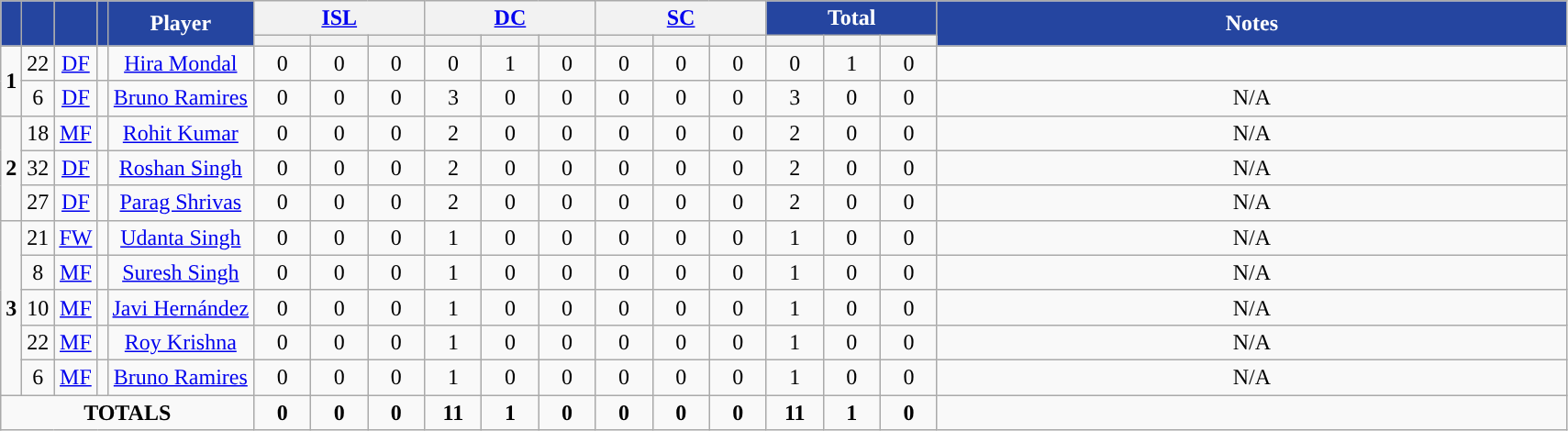<table class="wikitable" style="text-align:center;">
<tr>
<th rowspan="2" !width=15 style="background:#2545A0; color:#FFFFFF; "></th>
<th rowspan="2" !width=15 style="background:#2545A0; color:#FFFFFF; "></th>
<th rowspan="2" !width=15 style="background:#2545A0; color:#FFFFFF; "></th>
<th rowspan="2" !width=15 style="background:#2545A0; color:#FFFFFF; "></th>
<th rowspan="2" style="background:#2545A0; color:#FFFFFF; ">Player</th>
<th colspan="3" style="color:#2545A0;"><a href='#'>ISL</a></th>
<th colspan="3" style="color:#2545A0;"><a href='#'>DC</a></th>
<th colspan="3" style="color:#2545A0;"><a href='#'>SC</a></th>
<th colspan="3" style="background:#2545A0; color:#FFFFFF; ">Total</th>
<th rowspan="2" style="width: 450px; background:#2545A0; color:#FFFFFF; ">Notes</th>
</tr>
<tr>
<th width=34></th>
<th width=34></th>
<th width=34></th>
<th width=34></th>
<th width=34></th>
<th width=34></th>
<th width=34></th>
<th width=34></th>
<th width=34></th>
<th width=34></th>
<th width=34></th>
<th width=34></th>
</tr>
<tr>
<td rowspan=2><strong>1</strong></td>
<td>22</td>
<td><a href='#'>DF</a></td>
<td></td>
<td><a href='#'>Hira Mondal</a></td>
<td>0</td>
<td>0</td>
<td>0</td>
<td>0</td>
<td>1</td>
<td>0</td>
<td>0</td>
<td>0</td>
<td>0</td>
<td>0</td>
<td>1</td>
<td>0</td>
<td></td>
</tr>
<tr>
<td>6</td>
<td><a href='#'>DF</a></td>
<td></td>
<td><a href='#'>Bruno Ramires</a></td>
<td>0</td>
<td>0</td>
<td>0</td>
<td>3</td>
<td>0</td>
<td>0</td>
<td>0</td>
<td>0</td>
<td>0</td>
<td>3</td>
<td>0</td>
<td>0</td>
<td>N/A</td>
</tr>
<tr>
<td rowspan=3><strong>2</strong></td>
<td>18</td>
<td><a href='#'>MF</a></td>
<td></td>
<td><a href='#'>Rohit Kumar</a></td>
<td>0</td>
<td>0</td>
<td>0</td>
<td>2</td>
<td>0</td>
<td>0</td>
<td>0</td>
<td>0</td>
<td>0</td>
<td>2</td>
<td>0</td>
<td>0</td>
<td>N/A</td>
</tr>
<tr>
<td>32</td>
<td><a href='#'>DF</a></td>
<td></td>
<td><a href='#'>Roshan Singh</a></td>
<td>0</td>
<td>0</td>
<td>0</td>
<td>2</td>
<td>0</td>
<td>0</td>
<td>0</td>
<td>0</td>
<td>0</td>
<td>2</td>
<td>0</td>
<td>0</td>
<td>N/A</td>
</tr>
<tr>
<td>27</td>
<td><a href='#'>DF</a></td>
<td></td>
<td><a href='#'>Parag Shrivas</a></td>
<td>0</td>
<td>0</td>
<td>0</td>
<td>2</td>
<td>0</td>
<td>0</td>
<td>0</td>
<td>0</td>
<td>0</td>
<td>2</td>
<td>0</td>
<td>0</td>
<td>N/A</td>
</tr>
<tr>
<td rowspan=5><strong>3</strong></td>
<td>21</td>
<td><a href='#'>FW</a></td>
<td></td>
<td><a href='#'>Udanta Singh</a></td>
<td>0</td>
<td>0</td>
<td>0</td>
<td>1</td>
<td>0</td>
<td>0</td>
<td>0</td>
<td>0</td>
<td>0</td>
<td>1</td>
<td>0</td>
<td>0</td>
<td>N/A</td>
</tr>
<tr>
<td>8</td>
<td><a href='#'>MF</a></td>
<td></td>
<td><a href='#'>Suresh Singh</a></td>
<td>0</td>
<td>0</td>
<td>0</td>
<td>1</td>
<td>0</td>
<td>0</td>
<td>0</td>
<td>0</td>
<td>0</td>
<td>1</td>
<td>0</td>
<td>0</td>
<td>N/A</td>
</tr>
<tr>
<td>10</td>
<td><a href='#'>MF</a></td>
<td></td>
<td><a href='#'>Javi Hernández</a></td>
<td>0</td>
<td>0</td>
<td>0</td>
<td>1</td>
<td>0</td>
<td>0</td>
<td>0</td>
<td>0</td>
<td>0</td>
<td>1</td>
<td>0</td>
<td>0</td>
<td>N/A</td>
</tr>
<tr>
<td>22</td>
<td><a href='#'>MF</a></td>
<td></td>
<td><a href='#'>Roy Krishna</a></td>
<td>0</td>
<td>0</td>
<td>0</td>
<td>1</td>
<td>0</td>
<td>0</td>
<td>0</td>
<td>0</td>
<td>0</td>
<td>1</td>
<td>0</td>
<td>0</td>
<td>N/A</td>
</tr>
<tr>
<td>6</td>
<td><a href='#'>MF</a></td>
<td></td>
<td><a href='#'>Bruno Ramires</a></td>
<td>0</td>
<td>0</td>
<td>0</td>
<td>1</td>
<td>0</td>
<td>0</td>
<td>0</td>
<td>0</td>
<td>0</td>
<td>1</td>
<td>0</td>
<td>0</td>
<td>N/A</td>
</tr>
<tr>
<td colspan="5"><strong>TOTALS</strong></td>
<td><strong>0</strong></td>
<td><strong>0</strong></td>
<td><strong>0</strong></td>
<td><strong>11</strong></td>
<td><strong>1</strong></td>
<td><strong>0</strong></td>
<td><strong>0</strong></td>
<td><strong>0</strong></td>
<td><strong>0</strong></td>
<td><strong>11</strong></td>
<td><strong>1</strong></td>
<td><strong>0</strong></td>
<td></td>
</tr>
</table>
